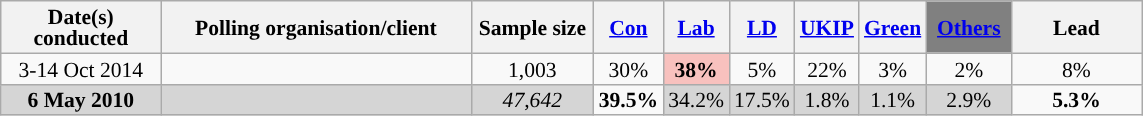<table class="wikitable sortable" style="text-align:center;font-size:90%;line-height:14px">
<tr>
<th ! style="width:100px;">Date(s)<br>conducted</th>
<th style="width:200px;">Polling organisation/client</th>
<th class="unsortable" style="width:75px;">Sample size</th>
<th class="unsortable" style="background:"><a href='#'><span>Con</span></a></th>
<th class="unsortable" style="background:"><a href='#'><span>Lab</span></a></th>
<th class="unsortable" style="background:"><a href='#'><span>LD</span></a></th>
<th class="unsortable" style="background:"><a href='#'><span>UKIP</span></a></th>
<th class="unsortable" style="background:"><a href='#'><span>Green</span></a></th>
<th class="unsortable" style="background:gray; width:50px;"><a href='#'><span>Others</span></a></th>
<th class="unsortable" style="width:80px;">Lead</th>
</tr>
<tr>
<td>3-14 Oct 2014</td>
<td> </td>
<td>1,003</td>
<td>30%</td>
<td style="background:#F8C1BE"><strong>38%</strong></td>
<td>5%</td>
<td>22%</td>
<td>3%</td>
<td>2%</td>
<td style="background:">8%</td>
</tr>
<tr>
<td style="background:#D5D5D5"><strong>6 May 2010</strong></td>
<td style="background:#D5D5D5"></td>
<td style="background:#D5D5D5"><em>47,642</em></td>
<td style="background:"><strong>39.5%</strong></td>
<td style="background:#D5D5D5">34.2%</td>
<td style="background:#D5D5D5">17.5%</td>
<td style="background:#D5D5D5">1.8%</td>
<td style="background:#D5D5D5">1.1%</td>
<td style="background:#D5D5D5">2.9%</td>
<td style="background:"><strong>5.3% </strong></td>
</tr>
</table>
